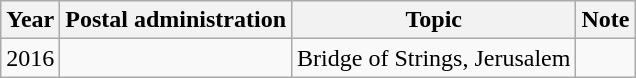<table class="wikitable">
<tr>
<th>Year</th>
<th>Postal administration</th>
<th>Topic</th>
<th>Note</th>
</tr>
<tr>
<td>2016</td>
<td></td>
<td>Bridge of Strings, Jerusalem</td>
<td></td>
</tr>
</table>
